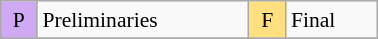<table class="wikitable" style="margin:0.5em auto; font-size:90%; line-height:1.25em;" width=20%;>
<tr>
<td style="background-color:#D0A9F5;text-align:center;">P</td>
<td>Preliminaries</td>
<td style="background-color:#FFDF80;text-align:center;">F</td>
<td>Final</td>
</tr>
<tr>
</tr>
</table>
